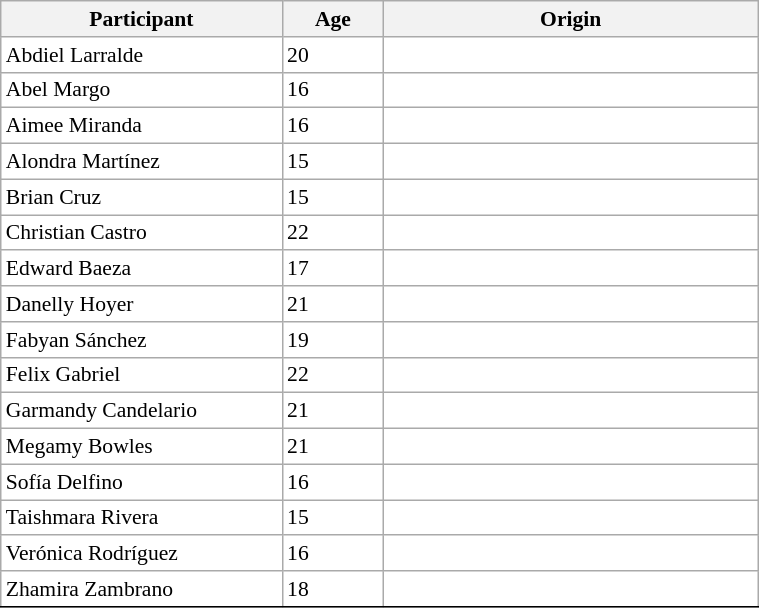<table class="wikitable" style="margin: 0 1em 0 0; background: white; border: 1px solid; border-collapse: collapse; font-size: 90%;" width=40%>
<tr>
<th width=15% bgcolor="#E8E8E8">Participant</th>
<th width=5%  bgcolor="#E8E8E8">Age</th>
<th width=20% bgcolor="#E8E8E8">Origin</th>
</tr>
<tr>
<td>Abdiel Larralde</td>
<td>20</td>
<td></td>
</tr>
<tr>
<td>Abel Margo</td>
<td>16</td>
<td></td>
</tr>
<tr>
<td>Aimee Miranda</td>
<td>16</td>
<td></td>
</tr>
<tr>
<td>Alondra Martínez</td>
<td>15</td>
<td></td>
</tr>
<tr>
<td>Brian Cruz</td>
<td>15</td>
<td></td>
</tr>
<tr>
<td>Christian Castro</td>
<td>22</td>
<td></td>
</tr>
<tr>
<td>Edward Baeza</td>
<td>17</td>
<td></td>
</tr>
<tr>
<td>Danelly Hoyer</td>
<td>21</td>
<td></td>
</tr>
<tr>
<td>Fabyan Sánchez</td>
<td>19</td>
<td></td>
</tr>
<tr>
<td>Felix Gabriel</td>
<td>22</td>
<td></td>
</tr>
<tr>
<td>Garmandy Candelario</td>
<td>21</td>
<td></td>
</tr>
<tr>
<td>Megamy Bowles</td>
<td>21</td>
<td></td>
</tr>
<tr>
<td>Sofía Delfino</td>
<td>16</td>
<td></td>
</tr>
<tr>
<td>Taishmara Rivera</td>
<td>15</td>
<td></td>
</tr>
<tr>
<td>Verónica Rodríguez</td>
<td>16</td>
<td></td>
</tr>
<tr>
<td>Zhamira Zambrano</td>
<td>18</td>
<td></td>
</tr>
<tr>
</tr>
</table>
